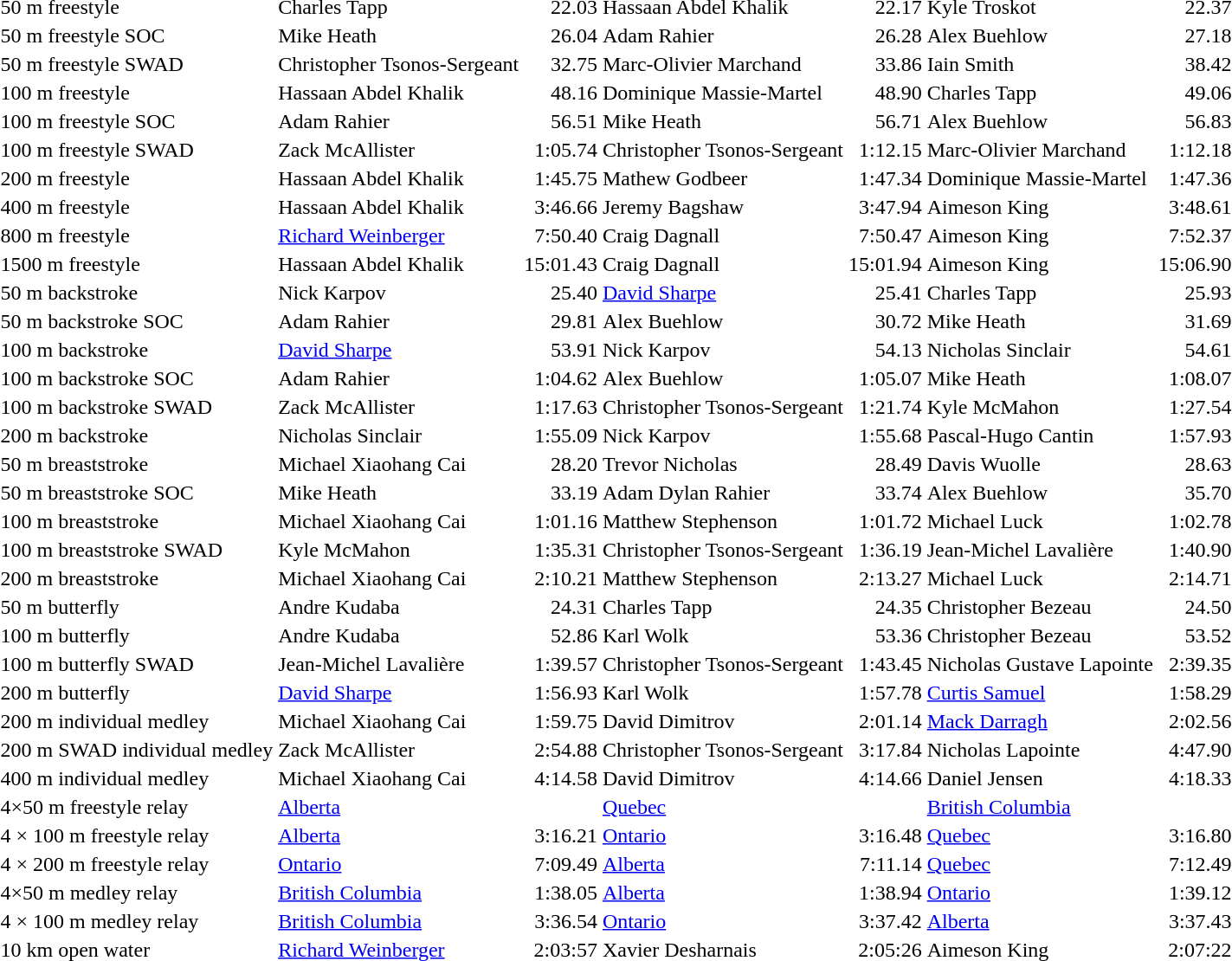<table>
<tr>
<td>50 m freestyle</td>
<td> Charles Tapp</td>
<td align="right">22.03</td>
<td> Hassaan Abdel Khalik</td>
<td align="right">22.17</td>
<td> Kyle Troskot</td>
<td align="right">22.37</td>
</tr>
<tr>
<td>50 m freestyle SOC</td>
<td> Mike Heath</td>
<td align="right">26.04</td>
<td> Adam Rahier</td>
<td align="right">26.28</td>
<td> Alex Buehlow</td>
<td align="right">27.18</td>
</tr>
<tr>
<td>50 m freestyle SWAD</td>
<td> Christopher Tsonos-Sergeant</td>
<td align="right">32.75</td>
<td> Marc-Olivier Marchand</td>
<td align="right">33.86</td>
<td> Iain Smith</td>
<td align="right">38.42</td>
</tr>
<tr>
<td>100 m freestyle</td>
<td> Hassaan Abdel Khalik</td>
<td align="right">48.16</td>
<td> Dominique Massie-Martel</td>
<td align="right">48.90</td>
<td> Charles Tapp</td>
<td align="right">49.06</td>
</tr>
<tr>
<td>100 m freestyle SOC</td>
<td> Adam Rahier</td>
<td align="right">56.51</td>
<td> Mike Heath</td>
<td align="right">56.71</td>
<td> Alex Buehlow</td>
<td align="right">56.83</td>
</tr>
<tr>
<td>100 m freestyle SWAD</td>
<td> Zack McAllister</td>
<td align="right">1:05.74</td>
<td> Christopher Tsonos-Sergeant</td>
<td align="right">1:12.15</td>
<td> Marc-Olivier Marchand</td>
<td align="right">1:12.18</td>
</tr>
<tr>
<td>200 m freestyle</td>
<td> Hassaan Abdel Khalik</td>
<td align="right">1:45.75</td>
<td> Mathew Godbeer</td>
<td align="right">1:47.34</td>
<td> Dominique Massie-Martel</td>
<td align="right">1:47.36</td>
</tr>
<tr>
<td>400 m freestyle</td>
<td> Hassaan Abdel Khalik</td>
<td align="right">3:46.66</td>
<td> Jeremy Bagshaw</td>
<td align="right">3:47.94</td>
<td> Aimeson King</td>
<td align="right">3:48.61</td>
</tr>
<tr>
<td>800 m freestyle</td>
<td> <a href='#'>Richard Weinberger</a></td>
<td align="right">7:50.40</td>
<td> Craig Dagnall</td>
<td align="right">7:50.47</td>
<td> Aimeson King</td>
<td align="right">7:52.37</td>
</tr>
<tr>
<td>1500 m freestyle</td>
<td> Hassaan Abdel Khalik</td>
<td align="right">15:01.43</td>
<td> Craig Dagnall</td>
<td align="right">15:01.94</td>
<td> Aimeson King</td>
<td align="right">15:06.90</td>
</tr>
<tr>
<td>50 m backstroke</td>
<td> Nick Karpov</td>
<td align="right">25.40</td>
<td> <a href='#'>David Sharpe</a></td>
<td align="right">25.41</td>
<td> Charles Tapp</td>
<td align="right">25.93</td>
</tr>
<tr>
<td>50 m backstroke SOC</td>
<td> Adam Rahier</td>
<td align="right">29.81</td>
<td> Alex Buehlow</td>
<td align="right">30.72</td>
<td> Mike Heath</td>
<td align="right">31.69</td>
</tr>
<tr>
<td>100 m backstroke</td>
<td> <a href='#'>David Sharpe</a></td>
<td align="right">53.91</td>
<td> Nick Karpov</td>
<td align="right">54.13</td>
<td> Nicholas Sinclair</td>
<td align="right">54.61</td>
</tr>
<tr>
<td>100 m backstroke SOC</td>
<td> Adam Rahier</td>
<td align="right">1:04.62</td>
<td> Alex Buehlow</td>
<td align="right">1:05.07</td>
<td> Mike Heath</td>
<td align="right">1:08.07</td>
</tr>
<tr>
<td>100 m backstroke SWAD</td>
<td> Zack McAllister</td>
<td align="right">1:17.63</td>
<td> Christopher Tsonos-Sergeant</td>
<td align="right">1:21.74</td>
<td> Kyle McMahon</td>
<td align="right">1:27.54</td>
</tr>
<tr>
<td>200 m backstroke</td>
<td> Nicholas Sinclair</td>
<td align="right">1:55.09</td>
<td> Nick Karpov</td>
<td align="right">1:55.68</td>
<td> Pascal-Hugo Cantin</td>
<td align="right">1:57.93</td>
</tr>
<tr>
<td>50 m breaststroke</td>
<td> Michael Xiaohang Cai</td>
<td align="right">28.20</td>
<td> Trevor Nicholas</td>
<td align="right">28.49</td>
<td> Davis Wuolle</td>
<td align="right">28.63</td>
</tr>
<tr>
<td>50 m breaststroke SOC</td>
<td> Mike Heath</td>
<td align="right">33.19</td>
<td> Adam Dylan Rahier</td>
<td align="right">33.74</td>
<td> Alex Buehlow</td>
<td align="right">35.70</td>
</tr>
<tr>
<td>100 m breaststroke</td>
<td> Michael Xiaohang Cai</td>
<td align="right">1:01.16</td>
<td> Matthew Stephenson</td>
<td align="right">1:01.72</td>
<td> Michael Luck</td>
<td align="right">1:02.78</td>
</tr>
<tr>
<td>100 m breaststroke SWAD</td>
<td> Kyle McMahon</td>
<td align="right">1:35.31</td>
<td> Christopher Tsonos-Sergeant</td>
<td align="right">1:36.19</td>
<td> Jean-Michel Lavalière</td>
<td align="right">1:40.90</td>
</tr>
<tr>
<td>200 m breaststroke</td>
<td> Michael Xiaohang Cai</td>
<td align="right">2:10.21</td>
<td> Matthew Stephenson</td>
<td align="right">2:13.27</td>
<td> Michael Luck</td>
<td align="right">2:14.71</td>
</tr>
<tr>
<td>50 m butterfly</td>
<td> Andre Kudaba</td>
<td align="right">24.31</td>
<td> Charles Tapp</td>
<td align="right">24.35</td>
<td> Christopher Bezeau</td>
<td align="right">24.50</td>
</tr>
<tr>
<td>100 m butterfly</td>
<td> Andre Kudaba</td>
<td align="right">52.86</td>
<td> Karl Wolk</td>
<td align="right">53.36</td>
<td> Christopher Bezeau</td>
<td align="right">53.52</td>
</tr>
<tr>
<td>100 m butterfly SWAD</td>
<td> Jean-Michel Lavalière</td>
<td align="right">1:39.57</td>
<td> Christopher Tsonos-Sergeant</td>
<td align="right">1:43.45</td>
<td> Nicholas Gustave Lapointe</td>
<td align="right">2:39.35</td>
</tr>
<tr>
<td>200 m butterfly</td>
<td> <a href='#'>David Sharpe</a></td>
<td align="right">1:56.93</td>
<td> Karl Wolk</td>
<td align="right">1:57.78</td>
<td> <a href='#'>Curtis Samuel</a></td>
<td align="right">1:58.29</td>
</tr>
<tr>
<td>200 m individual medley</td>
<td> Michael Xiaohang Cai</td>
<td align="right">1:59.75</td>
<td> David Dimitrov</td>
<td align="right">2:01.14</td>
<td> <a href='#'>Mack Darragh</a></td>
<td align="right">2:02.56</td>
</tr>
<tr>
<td>200 m SWAD individual medley</td>
<td> Zack McAllister</td>
<td align="right">2:54.88</td>
<td> Christopher Tsonos-Sergeant</td>
<td align="right">3:17.84</td>
<td> Nicholas Lapointe</td>
<td align="right">4:47.90</td>
</tr>
<tr>
<td>400 m individual medley</td>
<td> Michael Xiaohang Cai</td>
<td align="right">4:14.58</td>
<td> David Dimitrov</td>
<td align="right">4:14.66</td>
<td> Daniel Jensen</td>
<td align="right">4:18.33</td>
</tr>
<tr>
<td>4×50 m freestyle relay</td>
<td> <a href='#'>Alberta</a></td>
<td align="right"></td>
<td> <a href='#'>Quebec</a></td>
<td align="right"></td>
<td> <a href='#'>British Columbia</a></td>
<td align="right"></td>
</tr>
<tr>
<td>4 × 100 m freestyle relay</td>
<td> <a href='#'>Alberta</a></td>
<td align="right">3:16.21</td>
<td> <a href='#'>Ontario</a></td>
<td align="right">3:16.48</td>
<td> <a href='#'>Quebec</a></td>
<td align="right">3:16.80</td>
</tr>
<tr>
<td>4 × 200 m freestyle relay</td>
<td> <a href='#'>Ontario</a></td>
<td align="right">7:09.49</td>
<td> <a href='#'>Alberta</a></td>
<td align="right">7:11.14</td>
<td> <a href='#'>Quebec</a></td>
<td align="right">7:12.49</td>
</tr>
<tr>
<td>4×50 m medley relay</td>
<td> <a href='#'>British Columbia</a></td>
<td align="right">1:38.05</td>
<td> <a href='#'>Alberta</a></td>
<td align="right">1:38.94</td>
<td> <a href='#'>Ontario</a></td>
<td align="right">1:39.12</td>
</tr>
<tr>
<td>4 × 100 m medley relay</td>
<td> <a href='#'>British Columbia</a></td>
<td align="right">3:36.54</td>
<td> <a href='#'>Ontario</a></td>
<td align="right">3:37.42</td>
<td> <a href='#'>Alberta</a></td>
<td align="right">3:37.43</td>
</tr>
<tr>
<td>10 km open water</td>
<td> <a href='#'>Richard Weinberger</a></td>
<td align="right">2:03:57</td>
<td> Xavier Desharnais</td>
<td align="right">2:05:26</td>
<td> Aimeson King</td>
<td align="right">2:07:22</td>
</tr>
</table>
